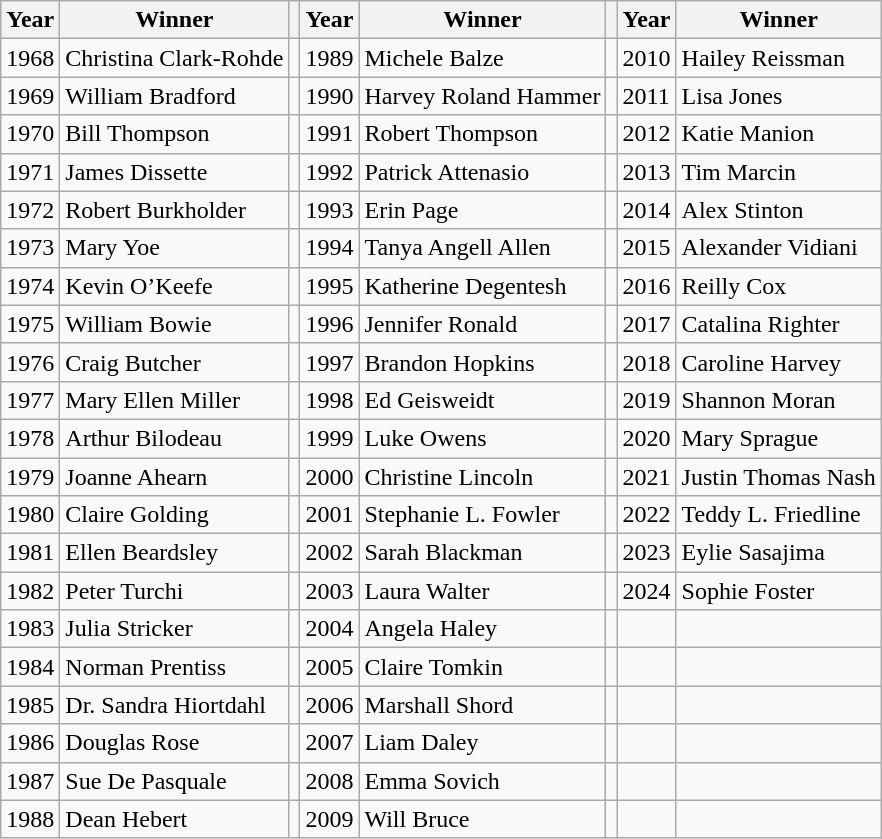<table class="wikitable">
<tr>
<th>Year</th>
<th>Winner</th>
<th></th>
<th>Year</th>
<th>Winner</th>
<th></th>
<th>Year</th>
<th>Winner</th>
</tr>
<tr>
<td>1968</td>
<td>Christina Clark-Rohde</td>
<td></td>
<td>1989</td>
<td>Michele Balze</td>
<td></td>
<td>2010</td>
<td>Hailey Reissman</td>
</tr>
<tr>
<td>1969</td>
<td>William Bradford</td>
<td></td>
<td>1990</td>
<td>Harvey Roland Hammer</td>
<td></td>
<td>2011</td>
<td>Lisa Jones</td>
</tr>
<tr>
<td>1970</td>
<td>Bill Thompson</td>
<td></td>
<td>1991</td>
<td>Robert Thompson</td>
<td></td>
<td>2012</td>
<td>Katie Manion</td>
</tr>
<tr>
<td>1971</td>
<td>James Dissette</td>
<td></td>
<td>1992</td>
<td>Patrick Attenasio</td>
<td></td>
<td>2013</td>
<td>Tim Marcin</td>
</tr>
<tr>
<td>1972</td>
<td>Robert Burkholder</td>
<td></td>
<td>1993</td>
<td>Erin Page</td>
<td></td>
<td>2014</td>
<td>Alex Stinton</td>
</tr>
<tr>
<td>1973</td>
<td>Mary Yoe</td>
<td></td>
<td>1994</td>
<td>Tanya Angell Allen</td>
<td></td>
<td>2015</td>
<td>Alexander Vidiani</td>
</tr>
<tr>
<td>1974</td>
<td>Kevin O’Keefe</td>
<td></td>
<td>1995</td>
<td>Katherine Degentesh</td>
<td></td>
<td>2016</td>
<td>Reilly Cox</td>
</tr>
<tr>
<td>1975</td>
<td>William Bowie</td>
<td></td>
<td>1996</td>
<td>Jennifer Ronald</td>
<td></td>
<td>2017</td>
<td>Catalina Righter</td>
</tr>
<tr>
<td>1976</td>
<td>Craig Butcher</td>
<td></td>
<td>1997</td>
<td>Brandon Hopkins</td>
<td></td>
<td>2018</td>
<td>Caroline Harvey</td>
</tr>
<tr>
<td>1977</td>
<td>Mary Ellen Miller</td>
<td></td>
<td>1998</td>
<td>Ed Geisweidt</td>
<td></td>
<td>2019</td>
<td>Shannon Moran</td>
</tr>
<tr>
<td>1978</td>
<td>Arthur Bilodeau</td>
<td></td>
<td>1999</td>
<td>Luke Owens</td>
<td></td>
<td>2020</td>
<td>Mary Sprague</td>
</tr>
<tr>
<td>1979</td>
<td>Joanne Ahearn</td>
<td></td>
<td>2000</td>
<td>Christine Lincoln</td>
<td></td>
<td>2021</td>
<td>Justin Thomas Nash</td>
</tr>
<tr>
<td>1980</td>
<td>Claire Golding</td>
<td></td>
<td>2001</td>
<td>Stephanie L. Fowler</td>
<td></td>
<td>2022</td>
<td>Teddy L. Friedline</td>
</tr>
<tr>
<td>1981</td>
<td>Ellen Beardsley</td>
<td></td>
<td>2002</td>
<td>Sarah Blackman</td>
<td></td>
<td>2023</td>
<td>Eylie Sasajima</td>
</tr>
<tr>
<td>1982</td>
<td>Peter Turchi</td>
<td></td>
<td>2003</td>
<td>Laura Walter</td>
<td></td>
<td>2024</td>
<td>Sophie Foster</td>
</tr>
<tr>
<td>1983</td>
<td>Julia Stricker</td>
<td></td>
<td>2004</td>
<td>Angela Haley</td>
<td></td>
<td></td>
<td></td>
</tr>
<tr>
<td>1984</td>
<td>Norman Prentiss</td>
<td></td>
<td>2005</td>
<td>Claire Tomkin</td>
<td></td>
<td></td>
<td></td>
</tr>
<tr>
<td>1985</td>
<td>Dr. Sandra Hiortdahl</td>
<td></td>
<td>2006</td>
<td>Marshall Shord</td>
<td></td>
<td></td>
<td></td>
</tr>
<tr>
<td>1986</td>
<td>Douglas Rose</td>
<td></td>
<td>2007</td>
<td>Liam Daley</td>
<td></td>
<td></td>
<td></td>
</tr>
<tr>
<td>1987</td>
<td>Sue De Pasquale</td>
<td></td>
<td>2008</td>
<td>Emma Sovich</td>
<td></td>
<td></td>
<td></td>
</tr>
<tr>
<td>1988</td>
<td>Dean Hebert</td>
<td></td>
<td>2009</td>
<td>Will Bruce</td>
<td></td>
<td></td>
<td></td>
</tr>
</table>
